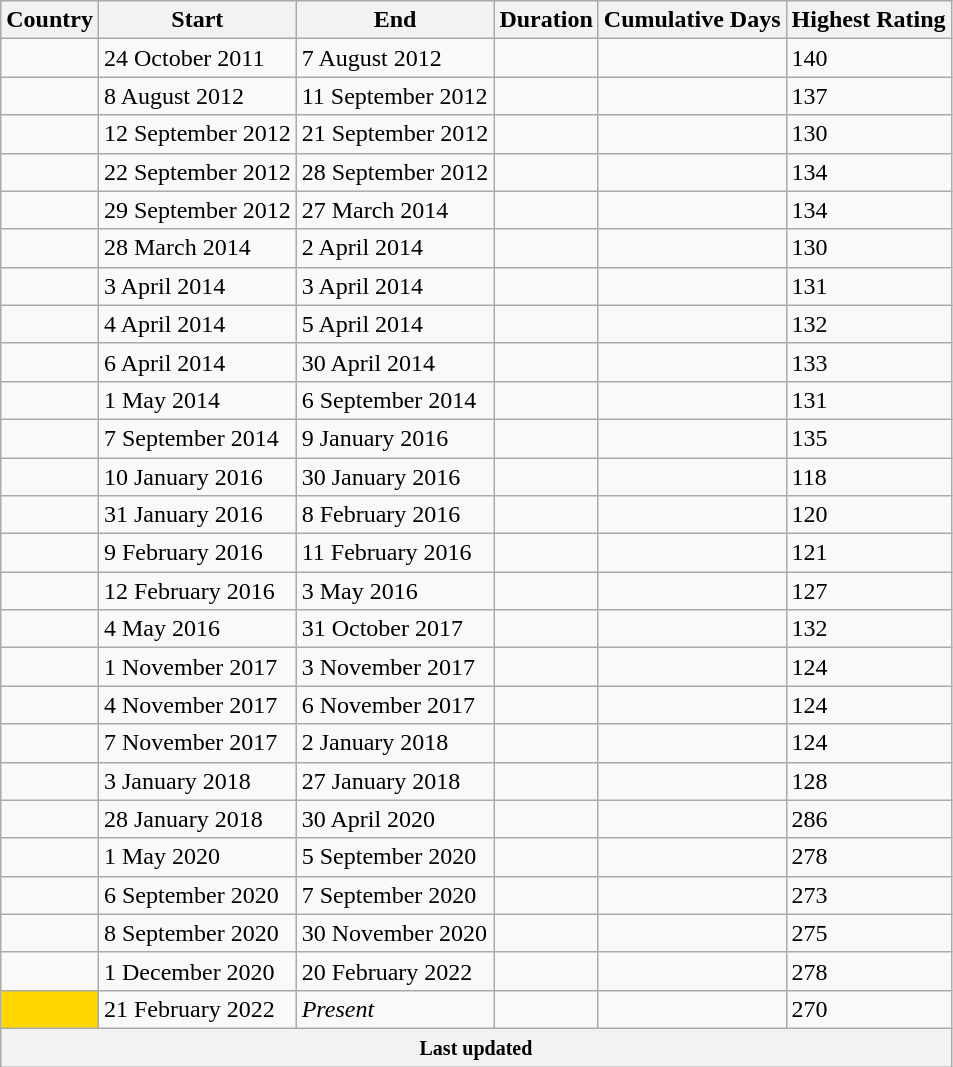<table class="wikitable sortable">
<tr style="background:#efefef;">
<th>Country</th>
<th>Start</th>
<th>End</th>
<th>Duration</th>
<th>Cumulative Days</th>
<th>Highest Rating</th>
</tr>
<tr>
<td></td>
<td>24 October 2011</td>
<td>7 August 2012</td>
<td></td>
<td></td>
<td>140</td>
</tr>
<tr>
<td></td>
<td>8 August 2012</td>
<td>11 September 2012</td>
<td></td>
<td></td>
<td>137</td>
</tr>
<tr>
<td></td>
<td>12 September 2012</td>
<td>21 September 2012</td>
<td></td>
<td></td>
<td>130</td>
</tr>
<tr>
<td></td>
<td>22 September 2012</td>
<td>28 September 2012</td>
<td></td>
<td></td>
<td>134</td>
</tr>
<tr>
<td></td>
<td>29 September 2012</td>
<td>27 March 2014</td>
<td></td>
<td></td>
<td>134</td>
</tr>
<tr>
<td></td>
<td>28 March 2014</td>
<td>2 April 2014</td>
<td></td>
<td></td>
<td>130</td>
</tr>
<tr>
<td></td>
<td>3 April 2014</td>
<td>3 April 2014</td>
<td></td>
<td></td>
<td>131</td>
</tr>
<tr>
<td></td>
<td>4 April 2014</td>
<td>5 April 2014</td>
<td></td>
<td></td>
<td>132</td>
</tr>
<tr>
<td></td>
<td>6 April 2014</td>
<td>30 April 2014</td>
<td></td>
<td></td>
<td>133</td>
</tr>
<tr>
<td></td>
<td>1 May 2014</td>
<td>6 September 2014</td>
<td></td>
<td></td>
<td>131</td>
</tr>
<tr>
<td></td>
<td>7 September 2014</td>
<td>9 January 2016</td>
<td></td>
<td></td>
<td>135</td>
</tr>
<tr>
<td></td>
<td>10 January 2016</td>
<td>30 January 2016</td>
<td></td>
<td></td>
<td>118</td>
</tr>
<tr>
<td></td>
<td>31 January 2016</td>
<td>8 February 2016</td>
<td></td>
<td></td>
<td>120</td>
</tr>
<tr>
<td></td>
<td>9 February 2016</td>
<td>11 February 2016</td>
<td></td>
<td></td>
<td>121</td>
</tr>
<tr>
<td></td>
<td>12 February 2016</td>
<td>3 May 2016</td>
<td></td>
<td></td>
<td>127</td>
</tr>
<tr>
<td></td>
<td>4 May 2016</td>
<td>31 October 2017</td>
<td></td>
<td></td>
<td>132</td>
</tr>
<tr>
<td></td>
<td>1 November 2017</td>
<td>3 November 2017</td>
<td></td>
<td></td>
<td>124</td>
</tr>
<tr>
<td></td>
<td>4 November 2017</td>
<td>6 November 2017</td>
<td></td>
<td></td>
<td>124</td>
</tr>
<tr>
<td></td>
<td>7 November 2017</td>
<td>2 January 2018</td>
<td></td>
<td></td>
<td>124</td>
</tr>
<tr>
<td></td>
<td>3 January 2018</td>
<td>27 January 2018</td>
<td></td>
<td></td>
<td>128</td>
</tr>
<tr>
<td></td>
<td>28 January 2018</td>
<td>30 April 2020</td>
<td></td>
<td></td>
<td>286</td>
</tr>
<tr>
<td></td>
<td>1 May 2020</td>
<td>5 September 2020</td>
<td></td>
<td></td>
<td>278</td>
</tr>
<tr>
<td></td>
<td>6 September 2020</td>
<td>7 September 2020</td>
<td></td>
<td></td>
<td>273</td>
</tr>
<tr>
<td></td>
<td>8 September 2020</td>
<td>30 November 2020</td>
<td></td>
<td></td>
<td>275</td>
</tr>
<tr>
<td></td>
<td>1 December 2020</td>
<td>20 February 2022</td>
<td></td>
<td></td>
<td>278</td>
</tr>
<tr>
<td style="background:gold;"></td>
<td>21 February 2022</td>
<td><em>Present</em></td>
<td></td>
<td></td>
<td>270</td>
</tr>
<tr>
<th colspan=6><small> Last updated  </small></th>
</tr>
</table>
